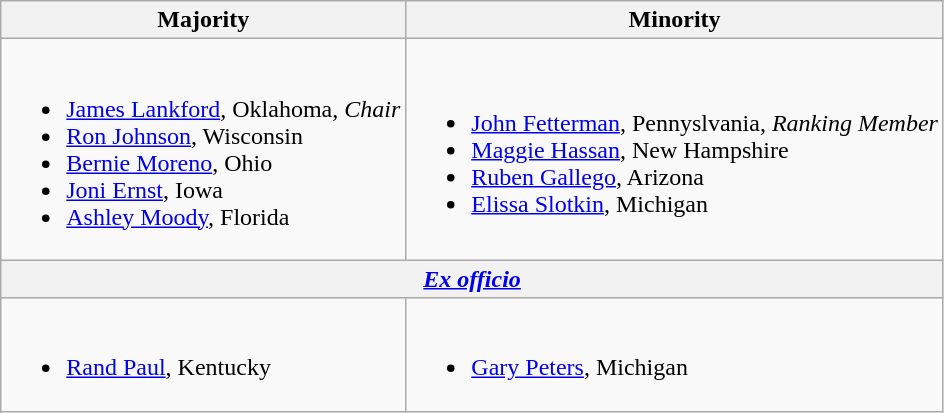<table class=wikitable>
<tr>
<th>Majority</th>
<th>Minority</th>
</tr>
<tr>
<td><br><ul><li><a href='#'>James Lankford</a>, Oklahoma, <em>Chair</em></li><li><a href='#'>Ron Johnson</a>, Wisconsin</li><li><a href='#'>Bernie Moreno</a>, Ohio</li><li><a href='#'>Joni Ernst</a>, Iowa</li><li><a href='#'>Ashley Moody</a>, Florida</li></ul></td>
<td><br><ul><li><a href='#'>John Fetterman</a>, Pennyslvania, <em>Ranking Member</em></li><li><a href='#'>Maggie Hassan</a>, New Hampshire</li><li><a href='#'>Ruben Gallego</a>, Arizona</li><li><a href='#'>Elissa Slotkin</a>, Michigan</li></ul></td>
</tr>
<tr>
<th colspan=2><em><a href='#'>Ex officio</a></em></th>
</tr>
<tr>
<td><br><ul><li><a href='#'>Rand Paul</a>, Kentucky</li></ul></td>
<td><br><ul><li><a href='#'>Gary Peters</a>, Michigan</li></ul></td>
</tr>
</table>
